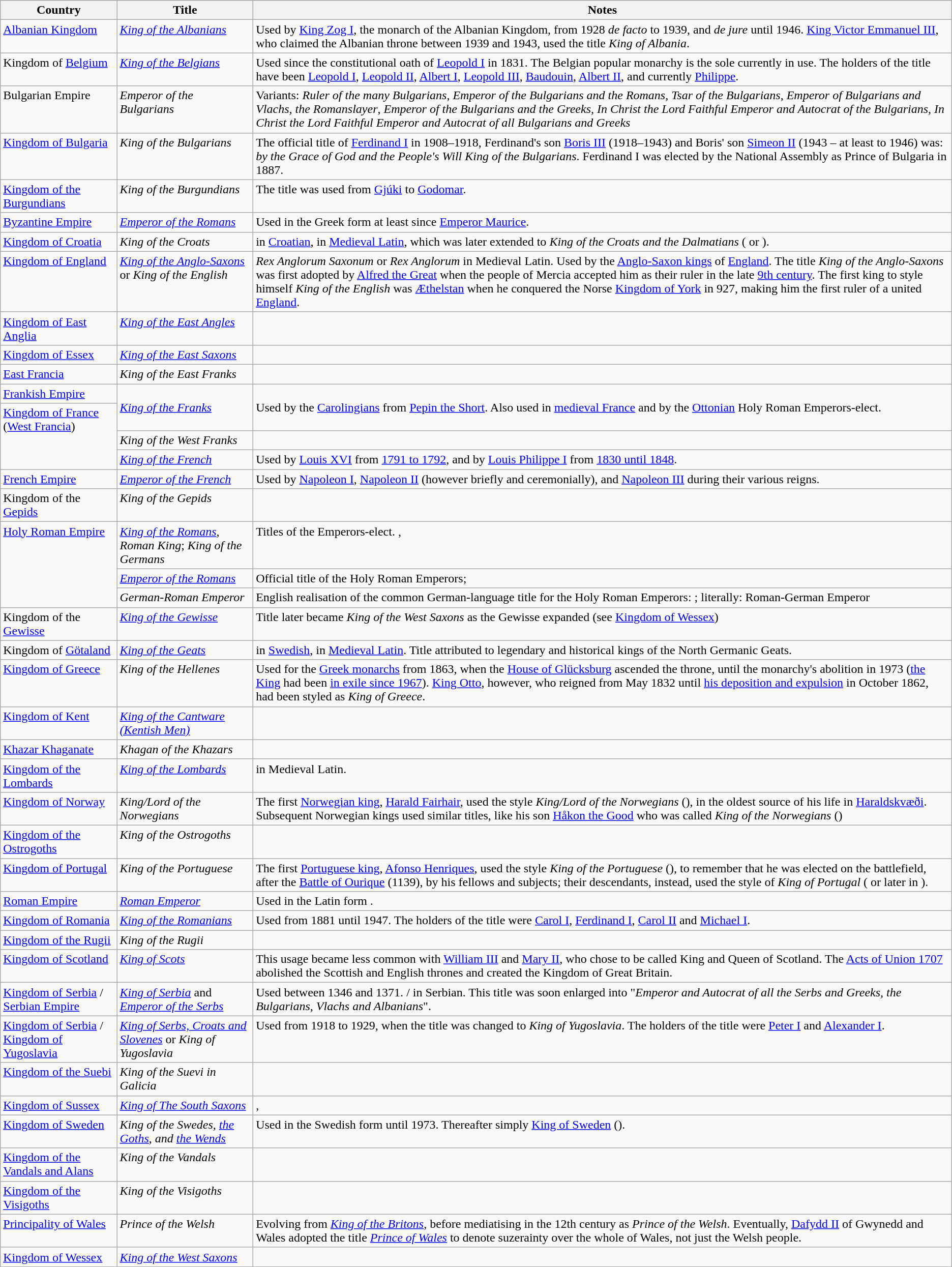<table class="wikitable">
<tr valign="top" align="left">
<th>Country</th>
<th>Title</th>
<th>Notes</th>
</tr>
<tr valign="top">
<td><a href='#'>Albanian Kingdom</a></td>
<td><em><a href='#'>King of the Albanians</a></em></td>
<td>Used by <a href='#'>King Zog I</a>, the monarch of the Albanian Kingdom, from 1928 <em>de facto</em> to 1939, and <em>de jure</em> until 1946. <a href='#'>King Victor Emmanuel III</a>, who claimed the Albanian throne between 1939 and 1943, used the title <em>King of Albania</em>.</td>
</tr>
<tr valign="top">
<td>Kingdom of <a href='#'>Belgium</a></td>
<td><em><a href='#'>King of the Belgians</a></em></td>
<td>Used since the constitutional oath of <a href='#'>Leopold I</a> in 1831.  The Belgian popular monarchy is the sole currently in use. The holders of the title have been <a href='#'>Leopold I</a>, <a href='#'>Leopold II</a>, <a href='#'>Albert I</a>, <a href='#'>Leopold III</a>, <a href='#'>Baudouin</a>, <a href='#'>Albert II</a>, and currently <a href='#'>Philippe</a>.</td>
</tr>
<tr valign="top">
<td>Bulgarian Empire</td>
<td><em>Emperor of the Bulgarians</em></td>
<td>Variants: <em>Ruler of the many Bulgarians</em>, <em>Emperor of the Bulgarians and the Romans</em>, <em>Tsar of the Bulgarians</em>, <em>Emperor of Bulgarians and Vlachs, the Romanslayer</em>, <em>Emperor of the Bulgarians and the Greeks</em>, <em>In Christ the Lord Faithful Emperor and Autocrat of the Bulgarians</em>, <em>In Christ the Lord Faithful Emperor and Autocrat of all Bulgarians and Greeks</em></td>
</tr>
<tr valign="top">
<td><a href='#'>Kingdom of Bulgaria</a></td>
<td><em>King of the Bulgarians</em></td>
<td>The official title of <a href='#'>Ferdinand I</a> in 1908–1918, Ferdinand's son <a href='#'>Boris III</a> (1918–1943) and Boris' son <a href='#'>Simeon II</a> (1943 – at least to 1946) was: <em>by the Grace of God and the People's Will King of the Bulgarians</em>. Ferdinand I was elected by the National Assembly as Prince of Bulgaria in 1887.</td>
</tr>
<tr valign="top">
<td><a href='#'>Kingdom of the Burgundians</a></td>
<td><em>King of the Burgundians</em></td>
<td>The title was used from <a href='#'>Gjúki</a> to <a href='#'>Godomar</a>.</td>
</tr>
<tr valign="top">
<td><a href='#'>Byzantine Empire</a></td>
<td><em><a href='#'>Emperor of the Romans</a></em></td>
<td>Used in the Greek form  at least since <a href='#'>Emperor Maurice</a>.</td>
</tr>
<tr valign="top">
<td><a href='#'>Kingdom of Croatia</a></td>
<td><em>King of the Croats</em></td>
<td> in <a href='#'>Croatian</a>,  in <a href='#'>Medieval Latin</a>, which was later extended to <em>King of the Croats and the Dalmatians</em> ( or ).</td>
</tr>
<tr valign="top">
<td><a href='#'>Kingdom of England</a></td>
<td><em><a href='#'>King of the Anglo-Saxons</a></em> or <em>King of the English</em></td>
<td><em>Rex Anglorum Saxonum</em> or <em>Rex Anglorum</em> in Medieval Latin. Used by the <a href='#'>Anglo-Saxon kings</a> of <a href='#'>England</a>. The title <em>King of the Anglo-Saxons</em> was first adopted by <a href='#'>Alfred the Great</a> when the people of Mercia accepted him as their ruler in the late <a href='#'>9th century</a>. The first king to style himself <em>King of the English</em> was <a href='#'>Æthelstan</a> when he conquered the Norse <a href='#'>Kingdom of York</a> in 927, making him the first ruler of a united <a href='#'>England</a>.</td>
</tr>
<tr valign="top">
<td><a href='#'>Kingdom of East Anglia</a></td>
<td><em><a href='#'>King of the East Angles</a></em></td>
<td></td>
</tr>
<tr valign="top">
<td><a href='#'>Kingdom of Essex</a></td>
<td><em><a href='#'>King of the East Saxons</a></em></td>
<td></td>
</tr>
<tr valign="top">
<td rowspan="2"><a href='#'>East Francia</a></td>
<td><em>King of the East Franks</em></td>
<td></td>
</tr>
<tr valign="middle">
<td rowspan="3"> <br><em><a href='#'>King of the Franks</a></em><br> </td>
<td rowspan="3">Used by the <a href='#'>Carolingians</a> from <a href='#'>Pepin the Short</a>. Also used in <a href='#'>medieval France</a> and by the <a href='#'>Ottonian</a> Holy Roman Emperors-elect.</td>
</tr>
<tr valign="top">
<td><a href='#'>Frankish Empire</a></td>
</tr>
<tr valign="top">
<td rowspan="3"><a href='#'>Kingdom of France</a> (<a href='#'>West Francia</a>)</td>
</tr>
<tr valign="top">
<td><em>King of the West Franks</em></td>
<td></td>
</tr>
<tr valign="top">
<td><em><a href='#'>King of the French</a></em></td>
<td>Used by <a href='#'>Louis XVI</a> from <a href='#'>1791 to 1792</a>, and by <a href='#'>Louis Philippe I</a> from <a href='#'>1830 until 1848</a>.</td>
</tr>
<tr valign="top">
<td><a href='#'>French Empire</a></td>
<td><em><a href='#'>Emperor of the French</a></em></td>
<td>Used by <a href='#'>Napoleon I</a>, <a href='#'>Napoleon II</a> (however briefly and ceremonially), and <a href='#'>Napoleon III</a> during their various reigns.</td>
</tr>
<tr valign="top">
<td>Kingdom of the <a href='#'>Gepids</a></td>
<td><em>King of the Gepids</em></td>
</tr>
<tr valign="top">
<td rowspan="3"><a href='#'>Holy Roman Empire</a></td>
<td><em><a href='#'>King of the Romans</a></em>, <em>Roman King</em>; <em>King of the Germans</em></td>
<td>Titles of the Emperors-elect. , </td>
</tr>
<tr valign="top">
<td><em><a href='#'>Emperor of the Romans</a></em></td>
<td>Official title of the Holy Roman Emperors; </td>
</tr>
<tr valign="top">
<td><em>German-Roman Emperor</em></td>
<td>English realisation of the common German-language title for the Holy Roman Emperors: ; literally: Roman-German Emperor</td>
</tr>
<tr valign="top">
<td>Kingdom of the <a href='#'>Gewisse</a></td>
<td><em><a href='#'>King of the Gewisse</a></em></td>
<td>Title later became <em>King of the West Saxons</em> as the Gewisse expanded (see <a href='#'>Kingdom of Wessex</a>)</td>
</tr>
<tr valign="top">
<td>Kingdom of <a href='#'>Götaland</a></td>
<td><em><a href='#'>King of the Geats</a></em></td>
<td> in <a href='#'>Swedish</a>,  in <a href='#'>Medieval Latin</a>. Title attributed to legendary and historical kings of the North Germanic Geats.</td>
</tr>
<tr valign="top">
<td><a href='#'>Kingdom of Greece</a></td>
<td><em>King of the Hellenes</em></td>
<td>Used for the <a href='#'>Greek monarchs</a> from 1863, when the <a href='#'>House of Glücksburg</a> ascended the throne, until the monarchy's abolition in 1973 (<a href='#'>the King</a> had been <a href='#'>in exile since 1967</a>). <a href='#'>King Otto</a>, however, who reigned from May 1832 until <a href='#'>his deposition and expulsion</a> in October 1862, had been styled as <em>King of Greece</em>.</td>
</tr>
<tr valign="top">
<td><a href='#'>Kingdom of Kent</a></td>
<td><em><a href='#'>King of the Cantware (Kentish Men)</a></em></td>
<td></td>
</tr>
<tr valign="top">
<td><a href='#'>Khazar Khaganate</a></td>
<td><em>Khagan of the Khazars</em></td>
<td></td>
</tr>
<tr valign="top">
<td><a href='#'>Kingdom of the Lombards</a></td>
<td><em><a href='#'>King of the Lombards</a></em></td>
<td> in Medieval Latin.</td>
</tr>
<tr valign="top">
<td><a href='#'>Kingdom of Norway</a></td>
<td><em>King/Lord of the Norwegians</em></td>
<td>The first <a href='#'>Norwegian king</a>, <a href='#'>Harald Fairhair</a>, used the style <em>King/Lord of the Norwegians</em> (), in the oldest source of his life in <a href='#'>Haraldskvæði</a>. Subsequent Norwegian kings used similar titles, like his son <a href='#'>Håkon the Good</a> who was called <em>King of the Norwegians</em> ()</td>
</tr>
<tr valign="top">
<td><a href='#'>Kingdom of the Ostrogoths</a></td>
<td><em>King of the Ostrogoths</em></td>
<td></td>
</tr>
<tr valign="top">
<td><a href='#'>Kingdom of Portugal</a></td>
<td><em>King of the Portuguese</em></td>
<td>The first <a href='#'>Portuguese king</a>, <a href='#'>Afonso Henriques</a>, used the style <em>King of the Portuguese</em> (), to remember that he was elected on the battlefield, after the <a href='#'>Battle of Ourique</a> (1139), by his fellows and subjects; their descendants, instead, used the style of <em>King of Portugal</em> ( or later in ).</td>
</tr>
<tr valign="top">
<td><a href='#'>Roman Empire</a></td>
<td><em><a href='#'>Roman Emperor</a></em></td>
<td>Used in the Latin form .</td>
</tr>
<tr valign="top">
<td><a href='#'>Kingdom of Romania</a></td>
<td><em><a href='#'>King of the Romanians</a></em></td>
<td>Used from 1881 until 1947. The holders of the title were <a href='#'>Carol I</a>, <a href='#'>Ferdinand I</a>, <a href='#'>Carol II</a> and <a href='#'>Michael I</a>.</td>
</tr>
<tr valign="top">
<td><a href='#'>Kingdom of the Rugii</a></td>
<td><em>King of the Rugii</em></td>
<td></td>
</tr>
<tr valign="top">
<td><a href='#'>Kingdom of Scotland</a></td>
<td><em><a href='#'>King of Scots</a></em></td>
<td>This usage became less common with <a href='#'>William III</a> and <a href='#'>Mary II</a>, who chose to be called King and Queen of Scotland. The <a href='#'>Acts of Union 1707</a> abolished the Scottish and English thrones and created the Kingdom of Great Britain.</td>
</tr>
<tr valign="top">
<td><a href='#'>Kingdom of Serbia</a> / <a href='#'>Serbian Empire</a></td>
<td><em><a href='#'>King of Serbia</a></em> and  <em><a href='#'>Emperor of the Serbs</a></em></td>
<td>Used between 1346 and 1371. <em></em> /  in Serbian. This title was soon enlarged into "<em>Emperor and Autocrat of all the Serbs and Greeks, the Bulgarians, Vlachs and Albanians</em>".</td>
</tr>
<tr valign="top">
<td><a href='#'>Kingdom of Serbia</a> / <a href='#'>Kingdom of Yugoslavia</a></td>
<td><em><a href='#'>King of Serbs, Croats and Slovenes</a></em> or <em>King of Yugoslavia</em></td>
<td>Used from 1918 to 1929, when the title was changed to <em>King of Yugoslavia</em>. The holders of the title were <a href='#'>Peter I</a> and <a href='#'>Alexander I</a>.</td>
</tr>
<tr valign="top">
<td><a href='#'>Kingdom of the Suebi</a></td>
<td><em>King of the Suevi in Galicia</em></td>
<td></td>
</tr>
<tr valign="top">
<td><a href='#'>Kingdom of Sussex</a></td>
<td><em><a href='#'>King of The South Saxons</a></em></td>
<td>, </td>
</tr>
<tr valign="top">
<td><a href='#'>Kingdom of Sweden</a></td>
<td><em>King of the Swedes, <a href='#'>the Goths</a>, and <a href='#'>the Wends</a></em></td>
<td>Used in the Swedish form  until 1973. Thereafter simply <a href='#'>King of Sweden</a> ().</td>
</tr>
<tr valign="top">
<td><a href='#'>Kingdom of the Vandals and Alans</a></td>
<td><em>King of the Vandals</em></td>
<td></td>
</tr>
<tr valign="top">
<td><a href='#'>Kingdom of the Visigoths</a></td>
<td><em>King of the Visigoths</em></td>
<td></td>
</tr>
<tr valign="top">
<td><a href='#'>Principality of Wales</a></td>
<td><em>Prince of the Welsh</em></td>
<td>Evolving from <em><a href='#'>King of the Britons</a></em>, before mediatising in the 12th century as <em>Prince of the Welsh</em>. Eventually, <a href='#'>Dafydd II</a> of Gwynedd and Wales adopted the title <em><a href='#'>Prince of Wales</a></em> to denote suzerainty over the whole of Wales, not just the Welsh people.</td>
</tr>
<tr valign="top">
<td><a href='#'>Kingdom of Wessex</a></td>
<td><em><a href='#'>King of the West Saxons</a></em></td>
<td></td>
</tr>
</table>
